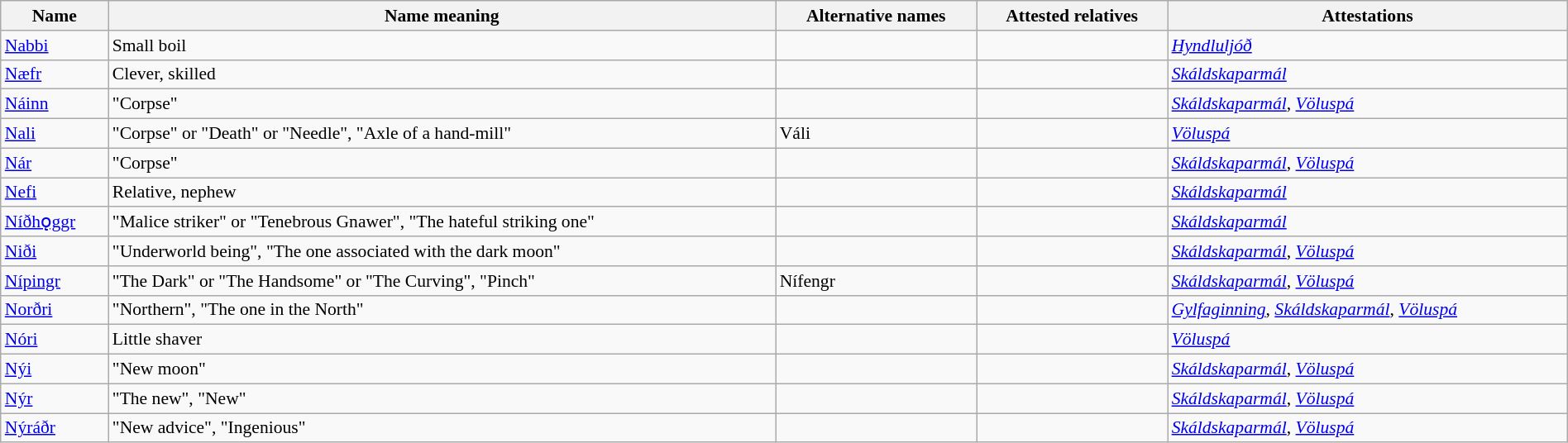<table class="wikitable sortable" style="font-size: 90%; width: 100%">
<tr>
<th>Name</th>
<th>Name meaning</th>
<th>Alternative names</th>
<th>Attested relatives</th>
<th>Attestations</th>
</tr>
<tr>
<td><a href='#'>Nabbi</a></td>
<td>Small boil</td>
<td></td>
<td></td>
<td><em><a href='#'>Hyndluljóð</a></em></td>
</tr>
<tr>
<td><a href='#'>Næfr</a></td>
<td>Clever, skilled</td>
<td></td>
<td></td>
<td><em><a href='#'>Skáldskaparmál</a></em></td>
</tr>
<tr>
<td><a href='#'>Náinn</a></td>
<td>"Corpse"</td>
<td></td>
<td></td>
<td><em><a href='#'>Skáldskaparmál</a></em>, <em><a href='#'>Völuspá</a></em></td>
</tr>
<tr>
<td><a href='#'>Nali</a></td>
<td>"Corpse" or "Death" or "Needle", "Axle of a hand-mill"</td>
<td>Váli</td>
<td></td>
<td><em><a href='#'>Völuspá</a></em></td>
</tr>
<tr>
<td><a href='#'>Nár</a></td>
<td>"Corpse"</td>
<td></td>
<td></td>
<td><em><a href='#'>Skáldskaparmál</a></em>, <em><a href='#'>Völuspá</a></em></td>
</tr>
<tr>
<td><a href='#'>Nefi</a></td>
<td>Relative, nephew</td>
<td></td>
<td></td>
<td><em><a href='#'>Skáldskaparmál</a></em></td>
</tr>
<tr>
<td><a href='#'>Níðhǫggr</a></td>
<td>"Malice striker" or "Tenebrous Gnawer", "The hateful striking one"</td>
<td></td>
<td></td>
<td><em><a href='#'>Skáldskaparmál</a></em></td>
</tr>
<tr>
<td><a href='#'>Niði</a></td>
<td>"Underworld being", "The one associated with the dark moon"</td>
<td></td>
<td></td>
<td><em><a href='#'>Skáldskaparmál</a></em>, <em><a href='#'>Völuspá</a></em></td>
</tr>
<tr>
<td><a href='#'>Nípingr</a></td>
<td>"The Dark" or "The Handsome" or "The Curving", "Pinch"</td>
<td>Nífengr</td>
<td></td>
<td><em><a href='#'>Skáldskaparmál</a></em>, <em><a href='#'>Völuspá</a></em></td>
</tr>
<tr>
<td><a href='#'>Norðri</a></td>
<td>"Northern", "The one in the North"</td>
<td></td>
<td></td>
<td><em><a href='#'>Gylfaginning</a></em>, <em><a href='#'>Skáldskaparmál</a></em>, <em><a href='#'>Völuspá</a></em></td>
</tr>
<tr>
<td><a href='#'>Nóri</a></td>
<td>Little shaver</td>
<td></td>
<td></td>
<td><em><a href='#'>Völuspá</a></em></td>
</tr>
<tr>
<td><a href='#'>Nýi</a></td>
<td>"New moon"</td>
<td></td>
<td></td>
<td><em><a href='#'>Skáldskaparmál</a></em>, <em><a href='#'>Völuspá</a></em></td>
</tr>
<tr>
<td><a href='#'>Nýr</a></td>
<td>"The new", "New"</td>
<td></td>
<td></td>
<td><em><a href='#'>Skáldskaparmál</a></em>, <em><a href='#'>Völuspá</a></em></td>
</tr>
<tr>
<td><a href='#'>Nýráðr</a></td>
<td>"New advice", "Ingenious"</td>
<td></td>
<td></td>
<td><em><a href='#'>Skáldskaparmál</a></em>, <em><a href='#'>Völuspá</a></em></td>
</tr>
</table>
